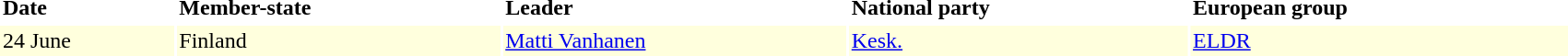<table border=0 cellpadding=2 cellspacing=2 width=90%>
<tr ----bgcolor=lightgrey>
<td><strong>Date</strong></td>
<td><strong>Member-state</strong></td>
<td><strong>Leader</strong></td>
<td><strong>National party</strong></td>
<td><strong>European group</strong></td>
</tr>
<tr ---- bgcolor=#FFFFDD>
<td>24 June</td>
<td>Finland</td>
<td><a href='#'>Matti Vanhanen</a></td>
<td><a href='#'>Kesk.</a></td>
<td><a href='#'>ELDR</a></td>
</tr>
</table>
